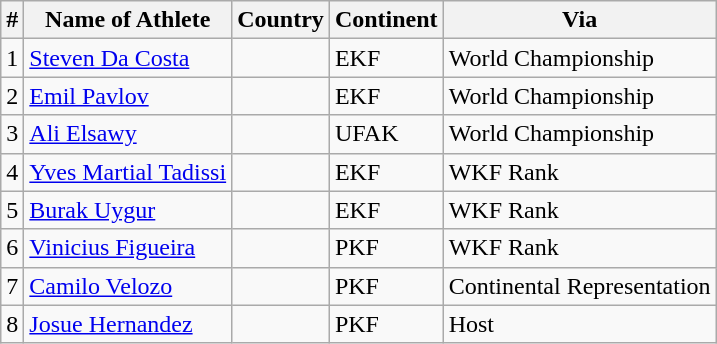<table class="wikitable sortable">
<tr>
<th>#</th>
<th>Name of Athlete</th>
<th>Country</th>
<th>Continent</th>
<th>Via</th>
</tr>
<tr>
<td>1</td>
<td><a href='#'>Steven Da Costa</a></td>
<td></td>
<td>EKF</td>
<td>World Championship</td>
</tr>
<tr>
<td>2</td>
<td><a href='#'>Emil Pavlov</a></td>
<td></td>
<td>EKF</td>
<td>World Championship</td>
</tr>
<tr>
<td>3</td>
<td><a href='#'>Ali Elsawy</a></td>
<td></td>
<td>UFAK</td>
<td>World Championship</td>
</tr>
<tr>
<td>4</td>
<td><a href='#'>Yves Martial Tadissi</a></td>
<td></td>
<td>EKF</td>
<td>WKF Rank</td>
</tr>
<tr>
<td>5</td>
<td><a href='#'>Burak Uygur</a></td>
<td></td>
<td>EKF</td>
<td>WKF Rank</td>
</tr>
<tr>
<td>6</td>
<td><a href='#'>Vinicius Figueira</a></td>
<td></td>
<td>PKF</td>
<td>WKF Rank</td>
</tr>
<tr>
<td>7</td>
<td><a href='#'>Camilo Velozo</a></td>
<td></td>
<td>PKF</td>
<td>Continental Representation</td>
</tr>
<tr>
<td>8</td>
<td><a href='#'>Josue Hernandez</a></td>
<td></td>
<td>PKF</td>
<td>Host</td>
</tr>
</table>
